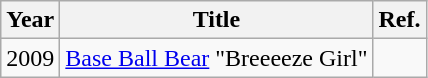<table class="wikitable">
<tr>
<th>Year</th>
<th>Title</th>
<th>Ref.</th>
</tr>
<tr>
<td>2009</td>
<td><a href='#'>Base Ball Bear</a> "Breeeeze Girl"</td>
<td></td>
</tr>
</table>
